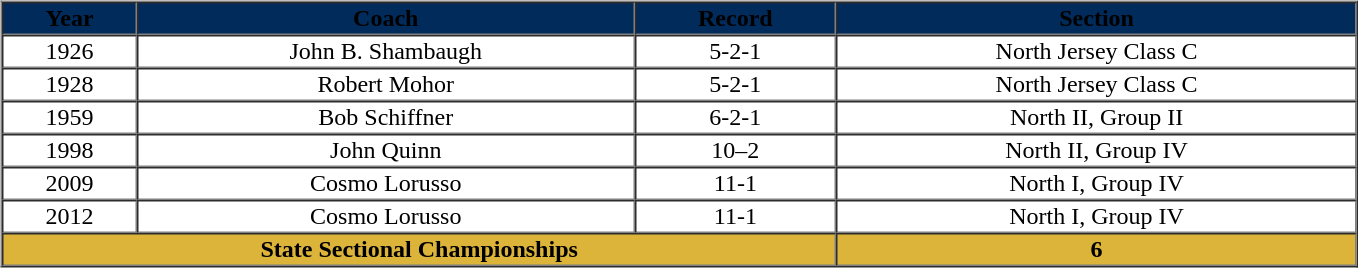<table border="0" width="90%">
<tr>
<td valign="top"><br><table cellpadding="1" border="1" cellspacing="0" width="80%">
<tr>
<th bgcolor="#002b5b"><span>Year</span></th>
<th bgcolor="#002b5b"><span>Coach</span></th>
<th bgcolor="#002b5b"><span>Record</span></th>
<th bgcolor="#002b5b"><span>Section</span></th>
</tr>
<tr align="center">
<td>1926</td>
<td>John B. Shambaugh</td>
<td>5-2-1</td>
<td>North Jersey Class C</td>
</tr>
<tr align="center">
<td>1928</td>
<td>Robert Mohor</td>
<td>5-2-1</td>
<td>North Jersey Class C</td>
</tr>
<tr align="center">
<td>1959</td>
<td>Bob Schiffner</td>
<td>6-2-1</td>
<td>North II, Group II</td>
</tr>
<tr align="center">
<td>1998</td>
<td>John Quinn</td>
<td>10–2</td>
<td>North II, Group IV</td>
</tr>
<tr align="center">
<td>2009</td>
<td>Cosmo Lorusso</td>
<td>11-1</td>
<td>North I, Group IV</td>
</tr>
<tr align="center">
<td>2012</td>
<td>Cosmo Lorusso</td>
<td>11-1</td>
<td>North I, Group IV</td>
</tr>
<tr align="center">
</tr>
<tr align="center">
<td colspan=3 bgcolor="#dcb439"><strong>State Sectional Championships</strong></td>
<td colspan=2 bgcolor="#dcb439"><strong>6</strong></td>
</tr>
</table>
</td>
</tr>
</table>
